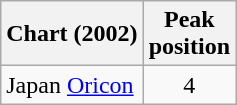<table class="wikitable">
<tr>
<th>Chart (2002)</th>
<th>Peak<br>position</th>
</tr>
<tr>
<td>Japan <a href='#'>Oricon</a></td>
<td align="center">4</td>
</tr>
</table>
